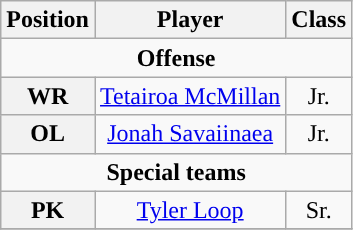<table class="wikitable">
<tr>
<th>Position</th>
<th>Player</th>
<th>Class</th>
</tr>
<tr>
<td colspan="3" style="text-align:center; "><strong>Offense</strong></td>
</tr>
<tr style="text-align:center;">
<th rowspan="1">WR</th>
<td><a href='#'>Tetairoa McMillan</a></td>
<td>Jr.</td>
</tr>
<tr style="text-align:center;">
<th rowspan="1">OL</th>
<td><a href='#'>Jonah Savaiinaea</a></td>
<td>Jr.</td>
</tr>
<tr>
<td colspan="4" style="text-align:center; "><strong>Special teams</strong></td>
</tr>
<tr style="text-align:center;">
<th rowspan="1">PK</th>
<td><a href='#'>Tyler Loop</a></td>
<td>Sr.</td>
</tr>
<tr>
</tr>
</table>
